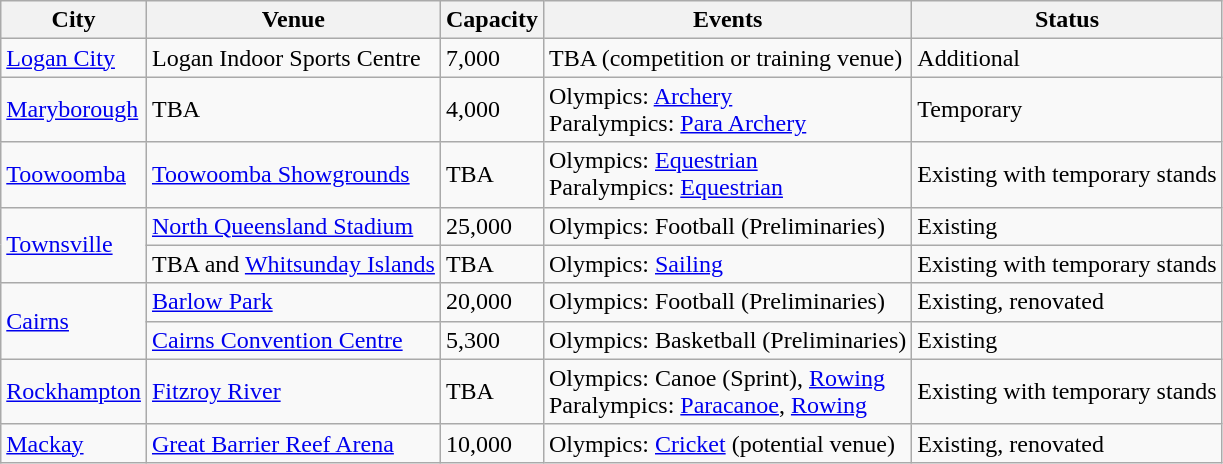<table class="wikitable sortable">
<tr>
<th>City</th>
<th>Venue</th>
<th>Capacity</th>
<th>Events</th>
<th>Status</th>
</tr>
<tr>
<td><a href='#'>Logan City</a></td>
<td>Logan Indoor Sports Centre</td>
<td>7,000</td>
<td>TBA (competition or training venue)</td>
<td>Additional</td>
</tr>
<tr>
<td><a href='#'>Maryborough</a></td>
<td>TBA</td>
<td>4,000</td>
<td>Olympics: <a href='#'>Archery</a><br>Paralympics: <a href='#'>Para Archery</a></td>
<td>Temporary</td>
</tr>
<tr>
<td><a href='#'>Toowoomba</a></td>
<td><a href='#'>Toowoomba Showgrounds</a></td>
<td>TBA</td>
<td>Olympics: <a href='#'>Equestrian</a><br>Paralympics: <a href='#'>Equestrian</a></td>
<td>Existing with temporary stands</td>
</tr>
<tr>
<td rowspan=2><a href='#'>Townsville</a></td>
<td><a href='#'>North Queensland Stadium</a></td>
<td>25,000</td>
<td>Olympics: Football (Preliminaries)</td>
<td>Existing</td>
</tr>
<tr>
<td>TBA and <a href='#'>Whitsunday Islands</a></td>
<td>TBA</td>
<td>Olympics: <a href='#'>Sailing</a></td>
<td>Existing with temporary stands</td>
</tr>
<tr>
<td rowspan=2><a href='#'>Cairns</a></td>
<td><a href='#'>Barlow Park</a></td>
<td>20,000</td>
<td>Olympics: Football (Preliminaries)</td>
<td>Existing, renovated</td>
</tr>
<tr>
<td><a href='#'>Cairns Convention Centre</a></td>
<td>5,300</td>
<td>Olympics: Basketball (Preliminaries)</td>
<td>Existing</td>
</tr>
<tr>
<td><a href='#'>Rockhampton</a></td>
<td><a href='#'>Fitzroy River</a></td>
<td>TBA</td>
<td>Olympics: Canoe (Sprint), <a href='#'>Rowing</a><br>Paralympics: <a href='#'>Paracanoe</a>, <a href='#'>Rowing</a></td>
<td>Existing with temporary stands</td>
</tr>
<tr>
<td><a href='#'>Mackay</a></td>
<td><a href='#'>Great Barrier Reef Arena</a></td>
<td>10,000</td>
<td>Olympics: <a href='#'>Cricket</a> (potential venue)</td>
<td>Existing, renovated</td>
</tr>
</table>
